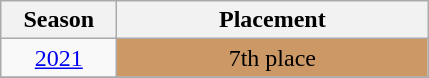<table class="wikitable">
<tr>
<th width=70px>Season</th>
<th width=200px>Placement</th>
</tr>
<tr align=center>
<td><a href='#'>2021</a></td>
<td style="background:#c96;">7th place</td>
</tr>
<tr>
</tr>
</table>
